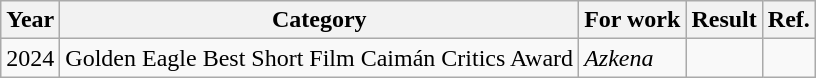<table class="wikitable sortable">
<tr>
<th>Year</th>
<th>Category</th>
<th>For work</th>
<th>Result</th>
<th>Ref.</th>
</tr>
<tr>
<td>2024</td>
<td>Golden Eagle Best Short Film Caimán Critics Award</td>
<td><em>Azkena</em></td>
<td></td>
<td></td>
</tr>
</table>
